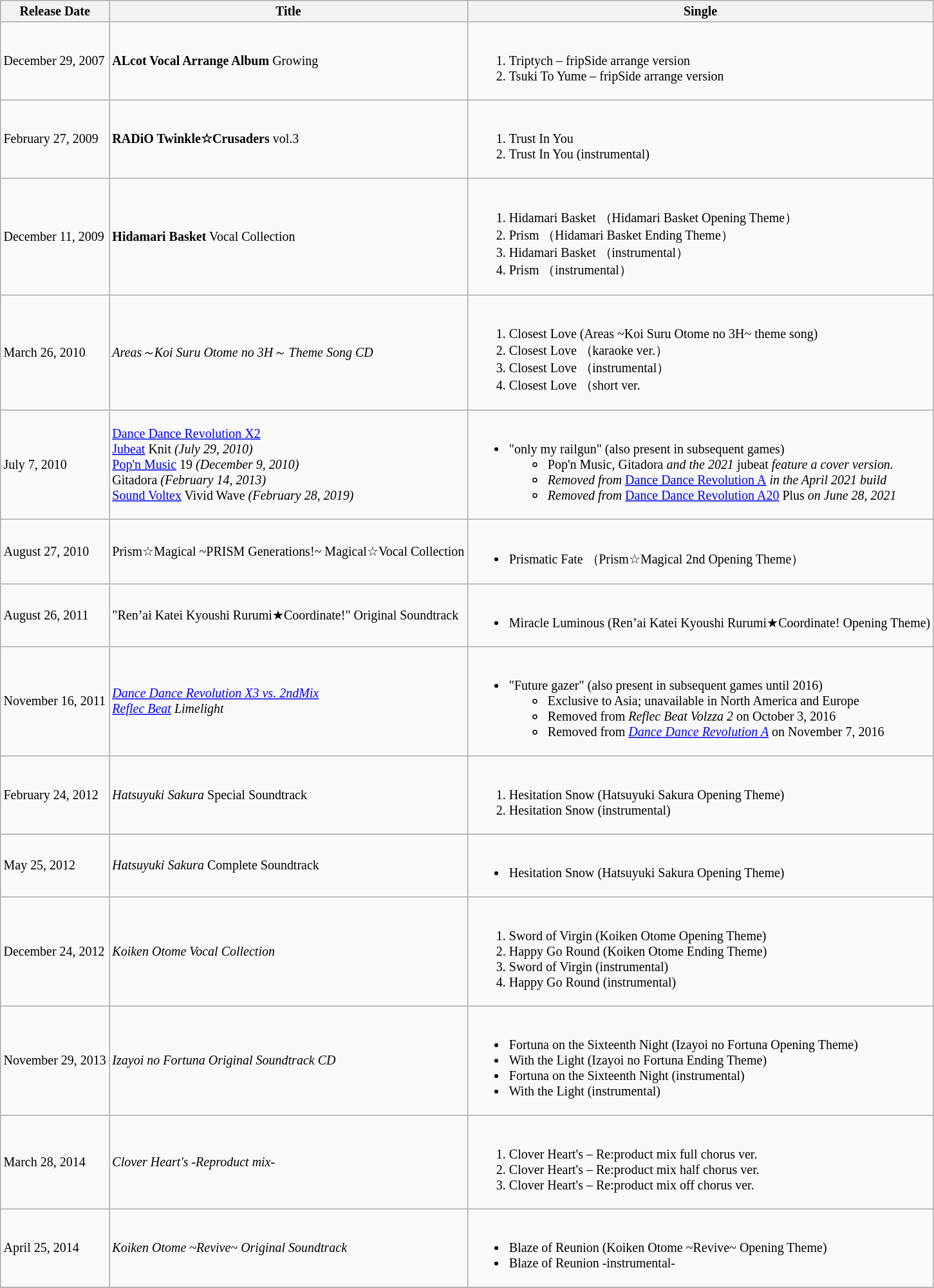<table class="wikitable" style="font-size:smaller">
<tr>
<th>Release Date</th>
<th>Title</th>
<th>Single</th>
</tr>
<tr>
<td>December 29, 2007</td>
<td><strong>ALcot Vocal Arrange Album</strong> Growing</td>
<td><br><ol><li>Triptych – fripSide arrange version</li><li>Tsuki To Yume – fripSide arrange version</li></ol></td>
</tr>
<tr>
<td>February 27, 2009</td>
<td><strong>RADiO Twinkle☆Crusaders</strong> vol.3</td>
<td><br><ol><li>Trust In You</li><li>Trust In You (instrumental)</li></ol></td>
</tr>
<tr>
<td>December 11, 2009</td>
<td><strong>Hidamari Basket</strong> Vocal Collection</td>
<td><br><ol><li>Hidamari Basket （Hidamari Basket Opening Theme）</li><li>Prism （Hidamari Basket Ending Theme）</li><li>Hidamari Basket （instrumental）</li><li>Prism （instrumental）</li></ol></td>
</tr>
<tr>
<td>March 26, 2010</td>
<td><em>Areas～Koi Suru Otome no 3H～ Theme Song CD<strong></td>
<td><br><ol><li>Closest Love (Areas ~Koi Suru Otome no 3H~ theme song)</li><li>Closest Love （karaoke ver.）</li><li>Closest Love （instrumental）</li><li>Closest Love （short ver.</li></ol></td>
</tr>
<tr>
<td>July 7, 2010</td>
<td></em><a href='#'>Dance Dance Revolution X2</a><em><br></em><a href='#'>Jubeat</a> Knit<em> (July 29, 2010)<br></em><a href='#'>Pop'n Music</a> 19<em> (December 9, 2010)<br></em>Gitadora<em> (February 14, 2013)<br></em><a href='#'>Sound Voltex</a> Vivid Wave<em> (February 28, 2019)</td>
<td><br><ul><li>"only my railgun" (also present in subsequent games)<ul><li></em>Pop'n Music<em>, </em>Gitadora<em> and the 2021 </em>jubeat<em> feature a cover version.</li><li>Removed from </em><a href='#'>Dance Dance Revolution A</a><em> in the April 2021 build</li><li>Removed from </em><a href='#'>Dance Dance Revolution A20</a> Plus<em> on June 28, 2021</li></ul></li></ul></td>
</tr>
<tr>
<td>August 27, 2010</td>
<td></em>Prism☆Magical ~PRISM Generations!~ Magical☆Vocal Collection</strong></td>
<td><br><ul><li>Prismatic Fate （Prism☆Magical 2nd Opening Theme）</li></ul></td>
</tr>
<tr>
<td>August 26, 2011</td>
<td>"Ren’ai Katei Kyoushi Rurumi★Coordinate!" Original Soundtrack</td>
<td><br><ul><li>Miracle Luminous (Ren’ai Katei Kyoushi Rurumi★Coordinate! Opening Theme)</li></ul></td>
</tr>
<tr>
<td>November 16, 2011</td>
<td><em><a href='#'>Dance Dance Revolution X3 vs. 2ndMix</a></em><br><em><a href='#'>Reflec Beat</a> Limelight</em></td>
<td><br><ul><li>"Future gazer" (also present in subsequent games until 2016)<ul><li>Exclusive to Asia; unavailable in North America and Europe</li><li>Removed from <em>Reflec Beat Volzza 2</em> on October 3, 2016</li><li>Removed from <em><a href='#'>Dance Dance Revolution A</a></em> on November 7, 2016</li></ul></li></ul></td>
</tr>
<tr>
<td>February 24, 2012</td>
<td><em>Hatsuyuki Sakura</em> Special Soundtrack</td>
<td><br><ol><li>Hesitation Snow (Hatsuyuki Sakura Opening Theme)</li><li>Hesitation Snow (instrumental)</li></ol></td>
</tr>
<tr>
<td>May 25, 2012</td>
<td><em>Hatsuyuki Sakura</em> Complete Soundtrack</td>
<td><br><ul><li>Hesitation Snow (Hatsuyuki Sakura Opening Theme)</li></ul></td>
</tr>
<tr>
<td>December 24, 2012</td>
<td><em>Koiken Otome Vocal Collection</em></td>
<td><br><ol><li>Sword of Virgin (Koiken Otome Opening Theme)</li><li>Happy Go Round (Koiken Otome Ending Theme)</li><li>Sword of Virgin (instrumental)</li><li>Happy Go Round (instrumental)</li></ol></td>
</tr>
<tr>
<td>November 29, 2013</td>
<td><em>Izayoi no Fortuna Original Soundtrack CD</em></td>
<td><br><ul><li>Fortuna on the Sixteenth Night (Izayoi no Fortuna Opening Theme)</li><li>With the Light (Izayoi no Fortuna Ending Theme)</li><li>Fortuna on the Sixteenth Night (instrumental)</li><li>With the Light (instrumental)</li></ul></td>
</tr>
<tr>
<td>March 28, 2014</td>
<td><em>Clover Heart's -Reproduct mix-</em></td>
<td><br><ol><li>Clover Heart's – Re:product mix full chorus ver.</li><li>Clover Heart's – Re:product mix half chorus ver.</li><li>Clover Heart's – Re:product mix off chorus ver.</li></ol></td>
</tr>
<tr>
<td>April 25, 2014</td>
<td><em>Koiken Otome ~Revive~ Original Soundtrack</em></td>
<td><br><ul><li>Blaze of Reunion (Koiken Otome ~Revive~ Opening Theme)</li><li>Blaze of Reunion -instrumental-</li></ul></td>
</tr>
<tr>
</tr>
</table>
